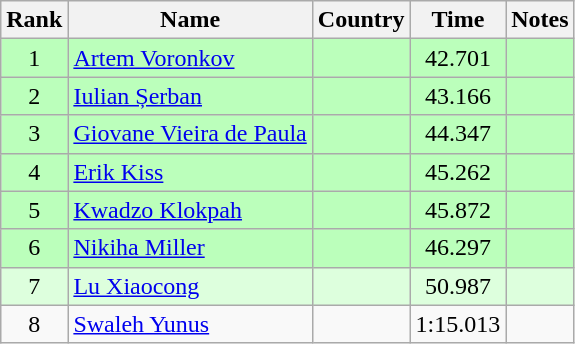<table class="wikitable" style="text-align:center">
<tr>
<th>Rank</th>
<th>Name</th>
<th>Country</th>
<th>Time</th>
<th>Notes</th>
</tr>
<tr bgcolor=bbffbb>
<td>1</td>
<td align="left"><a href='#'>Artem Voronkov</a></td>
<td align="left"></td>
<td>42.701</td>
<td></td>
</tr>
<tr bgcolor=bbffbb>
<td>2</td>
<td align="left"><a href='#'>Iulian Șerban</a></td>
<td align="left"></td>
<td>43.166</td>
<td></td>
</tr>
<tr bgcolor=bbffbb>
<td>3</td>
<td align="left"><a href='#'>Giovane Vieira de Paula</a></td>
<td align="left"></td>
<td>44.347</td>
<td></td>
</tr>
<tr bgcolor=bbffbb>
<td>4</td>
<td align="left"><a href='#'>Erik Kiss</a></td>
<td align="left"></td>
<td>45.262</td>
<td></td>
</tr>
<tr bgcolor=bbffbb>
<td>5</td>
<td align="left"><a href='#'>Kwadzo Klokpah</a></td>
<td align="left"></td>
<td>45.872</td>
<td></td>
</tr>
<tr bgcolor=bbffbb>
<td>6</td>
<td align="left"><a href='#'>Nikiha Miller</a></td>
<td align="left"></td>
<td>46.297</td>
<td></td>
</tr>
<tr bgcolor=ddffdd>
<td>7</td>
<td align="left"><a href='#'>Lu Xiaocong</a></td>
<td align="left"></td>
<td>50.987</td>
<td></td>
</tr>
<tr>
<td>8</td>
<td align="left"><a href='#'>Swaleh Yunus</a></td>
<td align="left"></td>
<td>1:15.013</td>
<td></td>
</tr>
</table>
